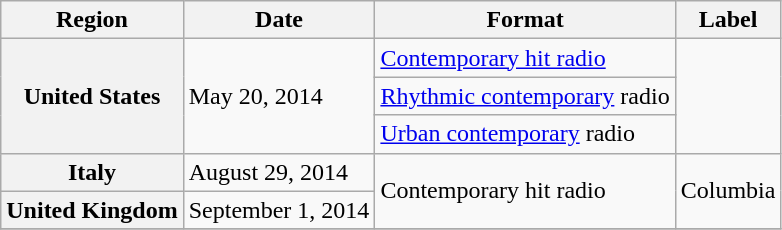<table class="wikitable plainrowheaders">
<tr>
<th>Region</th>
<th>Date</th>
<th>Format</th>
<th>Label</th>
</tr>
<tr>
<th scope="row" rowspan="3">United States</th>
<td rowspan="3">May 20, 2014</td>
<td><a href='#'>Contemporary hit radio</a></td>
<td rowspan="3"></td>
</tr>
<tr>
<td><a href='#'>Rhythmic contemporary</a> radio</td>
</tr>
<tr>
<td><a href='#'>Urban contemporary</a> radio</td>
</tr>
<tr>
<th scope="row">Italy</th>
<td>August 29, 2014</td>
<td rowspan="2">Contemporary hit radio</td>
<td rowspan="2">Columbia</td>
</tr>
<tr>
<th scope="row">United Kingdom</th>
<td>September 1, 2014</td>
</tr>
<tr>
</tr>
</table>
